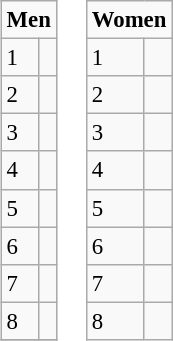<table>
<tr ---- valign="top">
<td><br><table class="wikitable" style="font-size: 95%">
<tr>
<td colspan="3" align="center"><strong>Men</strong></td>
</tr>
<tr>
<td>1</td>
<td align="left"></td>
</tr>
<tr>
<td>2</td>
<td align="left"></td>
</tr>
<tr>
<td>3</td>
<td align="left"></td>
</tr>
<tr>
<td>4</td>
<td align="left"></td>
</tr>
<tr>
<td>5</td>
<td align="left"></td>
</tr>
<tr>
<td>6</td>
<td align="left"></td>
</tr>
<tr>
<td>7</td>
<td align="left"></td>
</tr>
<tr>
<td>8</td>
<td align="left"></td>
</tr>
<tr>
</tr>
</table>
</td>
<td><br><table class="wikitable" style="font-size: 95%">
<tr>
<td colspan="3" align="center"><strong>Women</strong></td>
</tr>
<tr>
<td>1</td>
<td align="left"></td>
</tr>
<tr>
<td>2</td>
<td align="left"></td>
</tr>
<tr>
<td>3</td>
<td align="left"></td>
</tr>
<tr>
<td>4</td>
<td align="left"></td>
</tr>
<tr>
<td>5</td>
<td align="left"></td>
</tr>
<tr>
<td>6</td>
<td align="left"></td>
</tr>
<tr>
<td>7</td>
<td align="left"></td>
</tr>
<tr>
<td>8</td>
<td align="left"></td>
</tr>
</table>
</td>
<td></td>
</tr>
</table>
